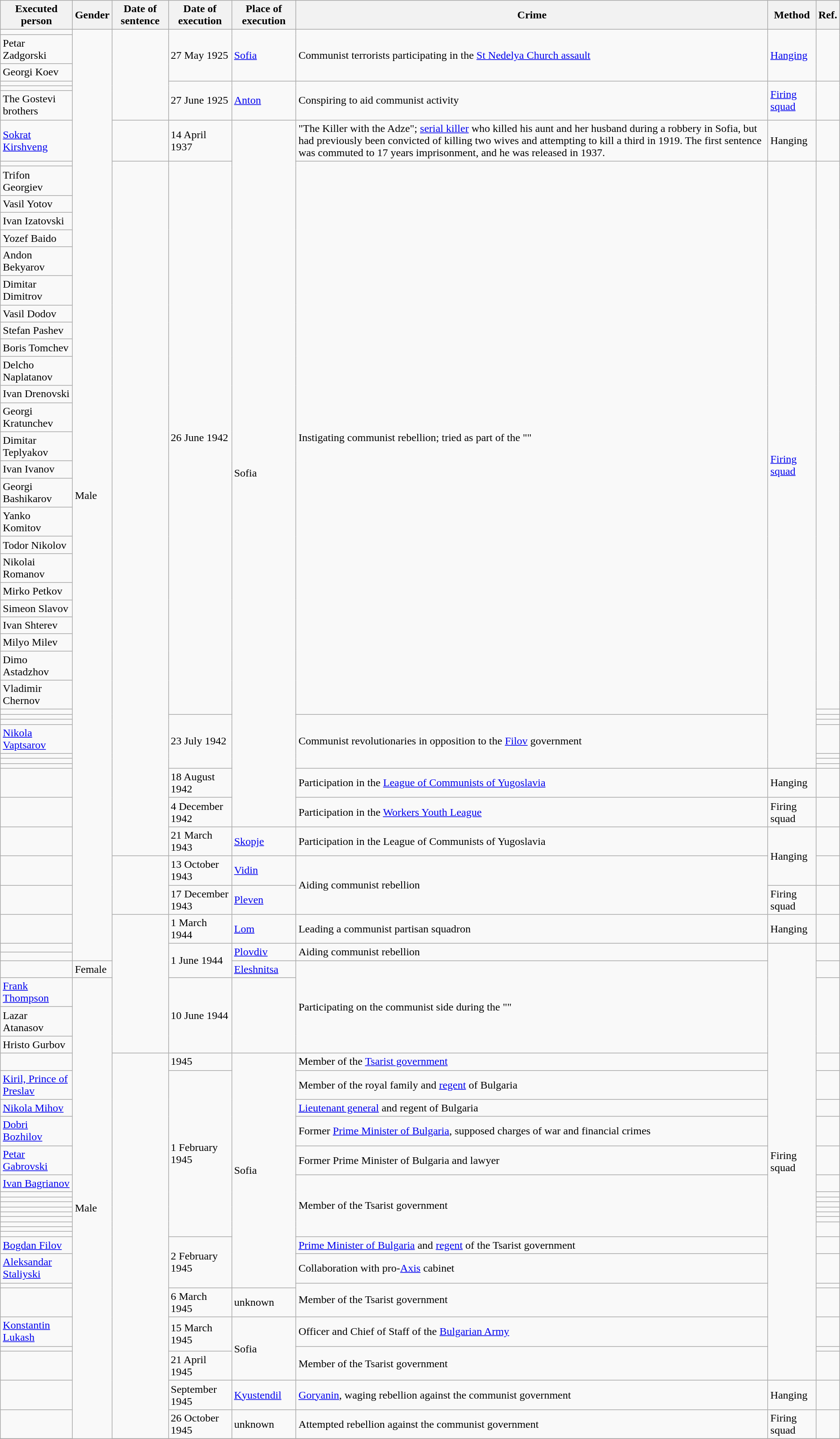<table class="wikitable sortable">
<tr>
<th>Executed person</th>
<th>Gender</th>
<th>Date of sentence</th>
<th>Date of execution</th>
<th>Place of execution</th>
<th>Crime</th>
<th>Method</th>
<th>Ref.</th>
</tr>
<tr>
<td></td>
<td rowspan="47">Male</td>
<td rowspan="6"></td>
<td rowspan="3">27 May 1925</td>
<td rowspan="3"><a href='#'>Sofia</a></td>
<td rowspan="3">Communist terrorists participating in the <a href='#'>St Nedelya Church assault</a></td>
<td rowspan="3"><a href='#'>Hanging</a></td>
<td rowspan="3"></td>
</tr>
<tr>
<td>Petar Zadgorski</td>
</tr>
<tr>
<td>Georgi Koev</td>
</tr>
<tr>
<td></td>
<td rowspan="3">27 June 1925</td>
<td rowspan="3"><a href='#'>Anton</a></td>
<td rowspan="3">Conspiring to aid communist activity</td>
<td rowspan="3"><a href='#'>Firing squad</a></td>
<td rowspan="3"></td>
</tr>
<tr>
<td></td>
</tr>
<tr>
<td>The Gostevi brothers</td>
</tr>
<tr>
<td><a href='#'>Sokrat Kirshveng</a></td>
<td></td>
<td>14 April 1937</td>
<td rowspan="35">Sofia</td>
<td>"The Killer with the Adze"; <a href='#'>serial killer</a> who killed his aunt and her husband during a robbery in Sofia, but had previously been convicted of killing two wives and attempting to kill a third in 1919. The first sentence was commuted to 17 years imprisonment, and he was released in 1937.</td>
<td>Hanging</td>
<td></td>
</tr>
<tr>
<td></td>
<td rowspan="35"></td>
<td rowspan="26">26 June 1942</td>
<td rowspan="26">Instigating communist rebellion; tried as part of the ""</td>
<td rowspan="32"><a href='#'>Firing squad</a></td>
<td rowspan="25"></td>
</tr>
<tr>
<td>Trifon Georgiev</td>
</tr>
<tr>
<td>Vasil Yotov</td>
</tr>
<tr>
<td>Ivan Izatovski</td>
</tr>
<tr>
<td>Yozef Baido</td>
</tr>
<tr>
<td>Andon Bekyarov</td>
</tr>
<tr>
<td>Dimitar Dimitrov</td>
</tr>
<tr>
<td>Vasil Dodov</td>
</tr>
<tr>
<td>Stefan Pashev</td>
</tr>
<tr>
<td>Boris Tomchev</td>
</tr>
<tr>
<td>Delcho Naplatanov</td>
</tr>
<tr>
<td>Ivan Drenovski</td>
</tr>
<tr>
<td>Georgi Kratunchev</td>
</tr>
<tr>
<td>Dimitar Teplyakov</td>
</tr>
<tr>
<td>Ivan Ivanov</td>
</tr>
<tr>
<td>Georgi Bashikarov</td>
</tr>
<tr>
<td>Yanko Komitov</td>
</tr>
<tr>
<td>Todor Nikolov</td>
</tr>
<tr>
<td>Nikolai Romanov</td>
</tr>
<tr>
<td>Mirko Petkov</td>
</tr>
<tr>
<td>Simeon Slavov</td>
</tr>
<tr>
<td>Ivan Shterev</td>
</tr>
<tr>
<td>Milyo Milev</td>
</tr>
<tr>
<td>Dimo Astadzhov</td>
</tr>
<tr>
<td>Vladimir Chernov</td>
</tr>
<tr>
<td></td>
<td></td>
</tr>
<tr>
<td></td>
<td rowspan="6">23 July 1942</td>
<td rowspan="6">Communist revolutionaries in opposition to the <a href='#'>Filov</a> government</td>
<td></td>
</tr>
<tr>
<td></td>
<td></td>
</tr>
<tr>
<td><a href='#'>Nikola Vaptsarov</a></td>
<td></td>
</tr>
<tr>
<td></td>
<td></td>
</tr>
<tr>
<td></td>
<td></td>
</tr>
<tr>
<td></td>
<td></td>
</tr>
<tr>
<td></td>
<td>18 August 1942</td>
<td>Participation in the <a href='#'>League of Communists of Yugoslavia</a></td>
<td>Hanging</td>
<td></td>
</tr>
<tr>
<td></td>
<td>4 December 1942</td>
<td>Participation in the <a href='#'>Workers Youth League</a></td>
<td>Firing squad</td>
<td></td>
</tr>
<tr>
<td></td>
<td>21 March 1943</td>
<td><a href='#'>Skopje</a></td>
<td>Participation in the League of Communists of Yugoslavia</td>
<td rowspan="2">Hanging</td>
<td></td>
</tr>
<tr>
<td></td>
<td rowspan="2"></td>
<td>13 October 1943</td>
<td><a href='#'>Vidin</a></td>
<td rowspan="2">Aiding communist rebellion</td>
<td></td>
</tr>
<tr>
<td></td>
<td>17 December 1943</td>
<td><a href='#'>Pleven</a></td>
<td>Firing squad</td>
<td></td>
</tr>
<tr>
<td></td>
<td rowspan="7"></td>
<td>1 March 1944</td>
<td><a href='#'>Lom</a></td>
<td>Leading a communist partisan squadron</td>
<td>Hanging</td>
<td></td>
</tr>
<tr>
<td></td>
<td rowspan="3">1 June 1944</td>
<td rowspan="2"><a href='#'>Plovdiv</a></td>
<td rowspan="2">Aiding communist rebellion</td>
<td rowspan="28">Firing squad</td>
<td rowspan="2"></td>
</tr>
<tr>
<td></td>
</tr>
<tr>
<td></td>
<td>Female</td>
<td><a href='#'>Eleshnitsa</a></td>
<td rowspan="4">Participating on the communist side during the ""</td>
<td></td>
</tr>
<tr>
<td><a href='#'>Frank Thompson</a></td>
<td rowspan="34">Male</td>
<td rowspan="3">10 June 1944</td>
<td rowspan="3"></td>
<td rowspan="3"></td>
</tr>
<tr>
<td>Lazar Atanasov</td>
</tr>
<tr>
<td>Hristo Gurbov</td>
</tr>
<tr>
<td></td>
<td rowspan="24"></td>
<td>1945</td>
<td rowspan="18">Sofia</td>
<td>Member of the <a href='#'>Tsarist government</a></td>
<td></td>
</tr>
<tr>
<td><a href='#'>Kiril, Prince of Preslav</a></td>
<td rowspan="14">1 February 1945</td>
<td>Member of the royal family and <a href='#'>regent</a> of Bulgaria</td>
<td></td>
</tr>
<tr>
<td><a href='#'>Nikola Mihov</a></td>
<td><a href='#'>Lieutenant general</a> and regent of Bulgaria</td>
<td></td>
</tr>
<tr>
<td><a href='#'>Dobri Bozhilov</a></td>
<td>Former <a href='#'>Prime Minister of Bulgaria</a>, supposed charges of war and financial crimes</td>
<td></td>
</tr>
<tr>
<td><a href='#'>Petar Gabrovski</a></td>
<td>Former Prime Minister of Bulgaria and lawyer</td>
<td></td>
</tr>
<tr>
<td><a href='#'>Ivan Bagrianov</a></td>
<td rowspan="10">Member of the Tsarist government</td>
<td></td>
</tr>
<tr>
<td></td>
<td></td>
</tr>
<tr>
<td></td>
<td></td>
</tr>
<tr>
<td></td>
<td></td>
</tr>
<tr>
<td></td>
<td></td>
</tr>
<tr>
<td></td>
<td></td>
</tr>
<tr>
<td></td>
<td></td>
</tr>
<tr>
<td></td>
<td rowspan="3"></td>
</tr>
<tr>
<td></td>
</tr>
<tr>
<td></td>
</tr>
<tr>
<td><a href='#'>Bogdan Filov</a></td>
<td rowspan="3">2 February 1945</td>
<td><a href='#'>Prime Minister of Bulgaria</a> and <a href='#'>regent</a> of the Tsarist government</td>
<td></td>
</tr>
<tr>
<td><a href='#'>Aleksandar Staliyski</a></td>
<td>Collaboration with pro-<a href='#'>Axis</a> cabinet</td>
<td></td>
</tr>
<tr>
<td></td>
<td rowspan="2">Member of the Tsarist government</td>
<td></td>
</tr>
<tr>
<td></td>
<td>6 March 1945</td>
<td>unknown</td>
<td></td>
</tr>
<tr>
<td><a href='#'>Konstantin Lukash</a></td>
<td rowspan="2">15 March 1945</td>
<td rowspan="3">Sofia</td>
<td>Officer and Chief of Staff of the <a href='#'>Bulgarian Army</a></td>
<td></td>
</tr>
<tr>
<td></td>
<td rowspan="2">Member of the Tsarist government</td>
<td></td>
</tr>
<tr>
<td></td>
<td>21 April 1945</td>
<td></td>
</tr>
<tr>
<td></td>
<td>September 1945</td>
<td><a href='#'>Kyustendil</a></td>
<td><a href='#'>Goryanin</a>, waging rebellion against the communist government</td>
<td>Hanging</td>
<td></td>
</tr>
<tr>
<td></td>
<td>26 October 1945</td>
<td>unknown</td>
<td>Attempted rebellion against the communist government</td>
<td>Firing squad</td>
<td></td>
</tr>
<tr>
</tr>
</table>
